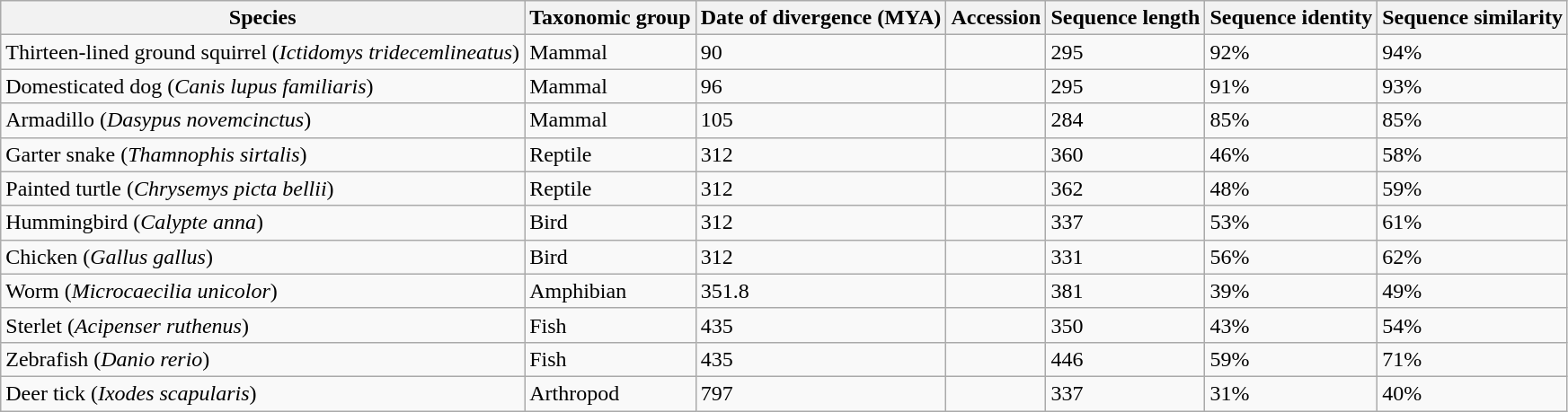<table class="wikitable">
<tr>
<th>Species</th>
<th>Taxonomic group</th>
<th>Date of divergence (MYA)</th>
<th>Accession</th>
<th>Sequence length</th>
<th>Sequence identity</th>
<th>Sequence similarity</th>
</tr>
<tr>
<td>Thirteen-lined ground squirrel (<em>Ictidomys tridecemlineatus</em>)</td>
<td>Mammal</td>
<td>90</td>
<td></td>
<td>295</td>
<td>92%</td>
<td>94%</td>
</tr>
<tr>
<td>Domesticated dog (<em>Canis lupus familiaris</em>)</td>
<td>Mammal</td>
<td>96</td>
<td></td>
<td>295</td>
<td>91%</td>
<td>93%</td>
</tr>
<tr>
<td>Armadillo (<em>Dasypus novemcinctus</em>)</td>
<td>Mammal</td>
<td>105</td>
<td></td>
<td>284</td>
<td>85%</td>
<td>85%</td>
</tr>
<tr>
<td>Garter snake (<em>Thamnophis sirtalis</em>)</td>
<td>Reptile</td>
<td>312</td>
<td></td>
<td>360</td>
<td>46%</td>
<td>58%</td>
</tr>
<tr>
<td>Painted turtle (<em>Chrysemys picta bellii</em>)</td>
<td>Reptile</td>
<td>312</td>
<td></td>
<td>362</td>
<td>48%</td>
<td>59%</td>
</tr>
<tr>
<td>Hummingbird (<em>Calypte anna</em>)</td>
<td>Bird</td>
<td>312</td>
<td></td>
<td>337</td>
<td>53%</td>
<td>61%</td>
</tr>
<tr>
<td>Chicken (<em>Gallus gallus</em>)</td>
<td>Bird</td>
<td>312</td>
<td></td>
<td>331</td>
<td>56%</td>
<td>62%</td>
</tr>
<tr>
<td>Worm (<em>Microcaecilia unicolor</em>)</td>
<td>Amphibian</td>
<td>351.8</td>
<td></td>
<td>381</td>
<td>39%</td>
<td>49%</td>
</tr>
<tr>
<td>Sterlet (<em>Acipenser ruthenus</em>)</td>
<td>Fish</td>
<td>435</td>
<td></td>
<td>350</td>
<td>43%</td>
<td>54%</td>
</tr>
<tr>
<td>Zebrafish (<em>Danio rerio</em>)</td>
<td>Fish</td>
<td>435</td>
<td></td>
<td>446</td>
<td>59%</td>
<td>71%</td>
</tr>
<tr>
<td>Deer tick (<em>Ixodes scapularis</em>)</td>
<td>Arthropod</td>
<td>797</td>
<td></td>
<td>337</td>
<td>31%</td>
<td>40%</td>
</tr>
</table>
